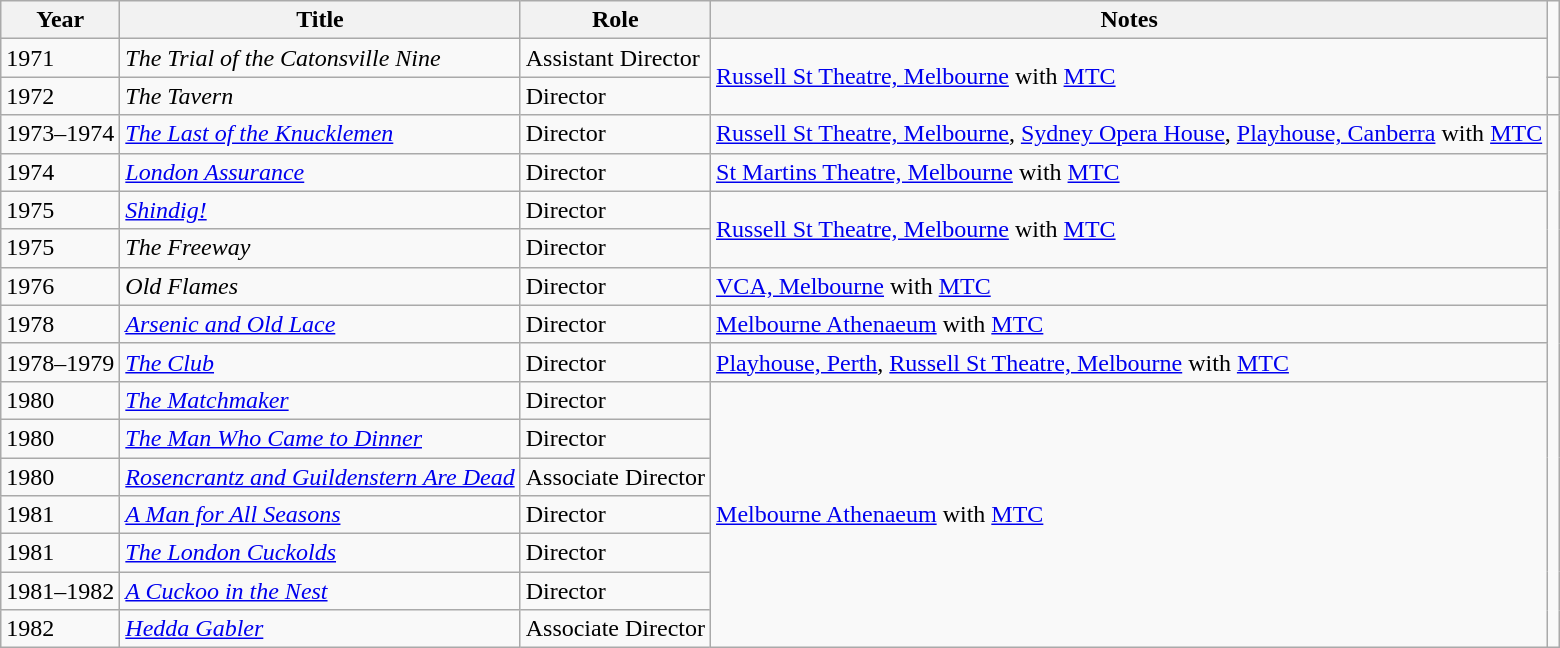<table class=wikitable>
<tr>
<th>Year</th>
<th>Title</th>
<th>Role</th>
<th>Notes</th>
</tr>
<tr>
<td>1971</td>
<td><em>The Trial of the Catonsville Nine</em></td>
<td>Assistant Director</td>
<td rowspan=2><a href='#'>Russell St Theatre, Melbourne</a> with <a href='#'>MTC</a></td>
</tr>
<tr>
<td>1972</td>
<td><em>The Tavern</em></td>
<td>Director</td>
<td></td>
</tr>
<tr>
<td>1973–1974</td>
<td><em><a href='#'>The Last of the Knucklemen</a></em></td>
<td>Director</td>
<td><a href='#'>Russell St Theatre, Melbourne</a>, <a href='#'>Sydney Opera House</a>, <a href='#'>Playhouse, Canberra</a> with <a href='#'>MTC</a></td>
</tr>
<tr>
<td>1974</td>
<td><em><a href='#'>London Assurance</a></em></td>
<td>Director</td>
<td><a href='#'>St Martins Theatre, Melbourne</a> with <a href='#'>MTC</a></td>
</tr>
<tr>
<td>1975</td>
<td><em><a href='#'>Shindig!</a></em></td>
<td>Director</td>
<td rowspan=2><a href='#'>Russell St Theatre, Melbourne</a> with <a href='#'>MTC</a></td>
</tr>
<tr>
<td>1975</td>
<td><em>The Freeway</em></td>
<td>Director</td>
</tr>
<tr>
<td>1976</td>
<td><em>Old Flames</em></td>
<td>Director</td>
<td><a href='#'>VCA, Melbourne</a> with <a href='#'>MTC</a></td>
</tr>
<tr>
<td>1978</td>
<td><em><a href='#'>Arsenic and Old Lace</a></em></td>
<td>Director</td>
<td><a href='#'>Melbourne Athenaeum</a> with <a href='#'>MTC</a></td>
</tr>
<tr>
<td>1978–1979</td>
<td><em><a href='#'>The Club</a></em></td>
<td>Director</td>
<td><a href='#'>Playhouse, Perth</a>, <a href='#'>Russell St Theatre, Melbourne</a> with <a href='#'>MTC</a></td>
</tr>
<tr>
<td>1980</td>
<td><em><a href='#'>The Matchmaker</a></em></td>
<td>Director</td>
<td rowspan=7><a href='#'>Melbourne Athenaeum</a> with <a href='#'>MTC</a></td>
</tr>
<tr>
<td>1980</td>
<td><em><a href='#'>The Man Who Came to Dinner</a></em></td>
<td>Director</td>
</tr>
<tr>
<td>1980</td>
<td><em><a href='#'>Rosencrantz and Guildenstern Are Dead</a></em></td>
<td>Associate Director</td>
</tr>
<tr>
<td>1981</td>
<td><em><a href='#'>A Man for All Seasons</a></em></td>
<td>Director</td>
</tr>
<tr>
<td>1981</td>
<td><em><a href='#'>The London Cuckolds</a></em></td>
<td>Director</td>
</tr>
<tr>
<td>1981–1982</td>
<td><em><a href='#'>A Cuckoo in the Nest</a></em></td>
<td>Director</td>
</tr>
<tr>
<td>1982</td>
<td><em><a href='#'>Hedda Gabler</a></em></td>
<td>Associate Director</td>
</tr>
</table>
